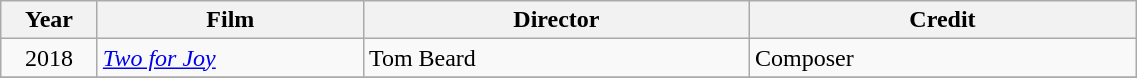<table class="wikitable">
<tr>
<th width="57">Year</th>
<th width="170">Film</th>
<th width="250">Director</th>
<th width="250">Credit</th>
</tr>
<tr>
<td rowspan=1 style="text-align:center;">2018</td>
<td><em><a href='#'>Two for Joy</a></em></td>
<td>Tom Beard</td>
<td>Composer</td>
</tr>
<tr>
</tr>
</table>
